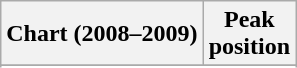<table class="wikitable sortable">
<tr>
<th>Chart (2008–2009)</th>
<th>Peak<br>position</th>
</tr>
<tr>
</tr>
<tr>
</tr>
<tr>
</tr>
</table>
